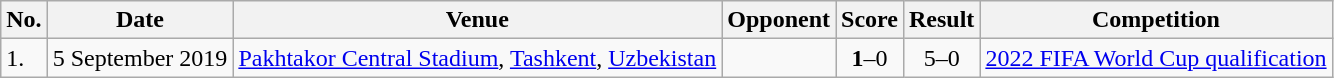<table class="wikitable">
<tr>
<th>No.</th>
<th>Date</th>
<th>Venue</th>
<th>Opponent</th>
<th>Score</th>
<th>Result</th>
<th>Competition</th>
</tr>
<tr>
<td>1.</td>
<td>5 September 2019</td>
<td><a href='#'>Pakhtakor Central Stadium</a>, <a href='#'>Tashkent</a>, <a href='#'>Uzbekistan</a></td>
<td></td>
<td align=center><strong>1</strong>–0</td>
<td align=center>5–0</td>
<td><a href='#'>2022 FIFA World Cup qualification</a></td>
</tr>
</table>
